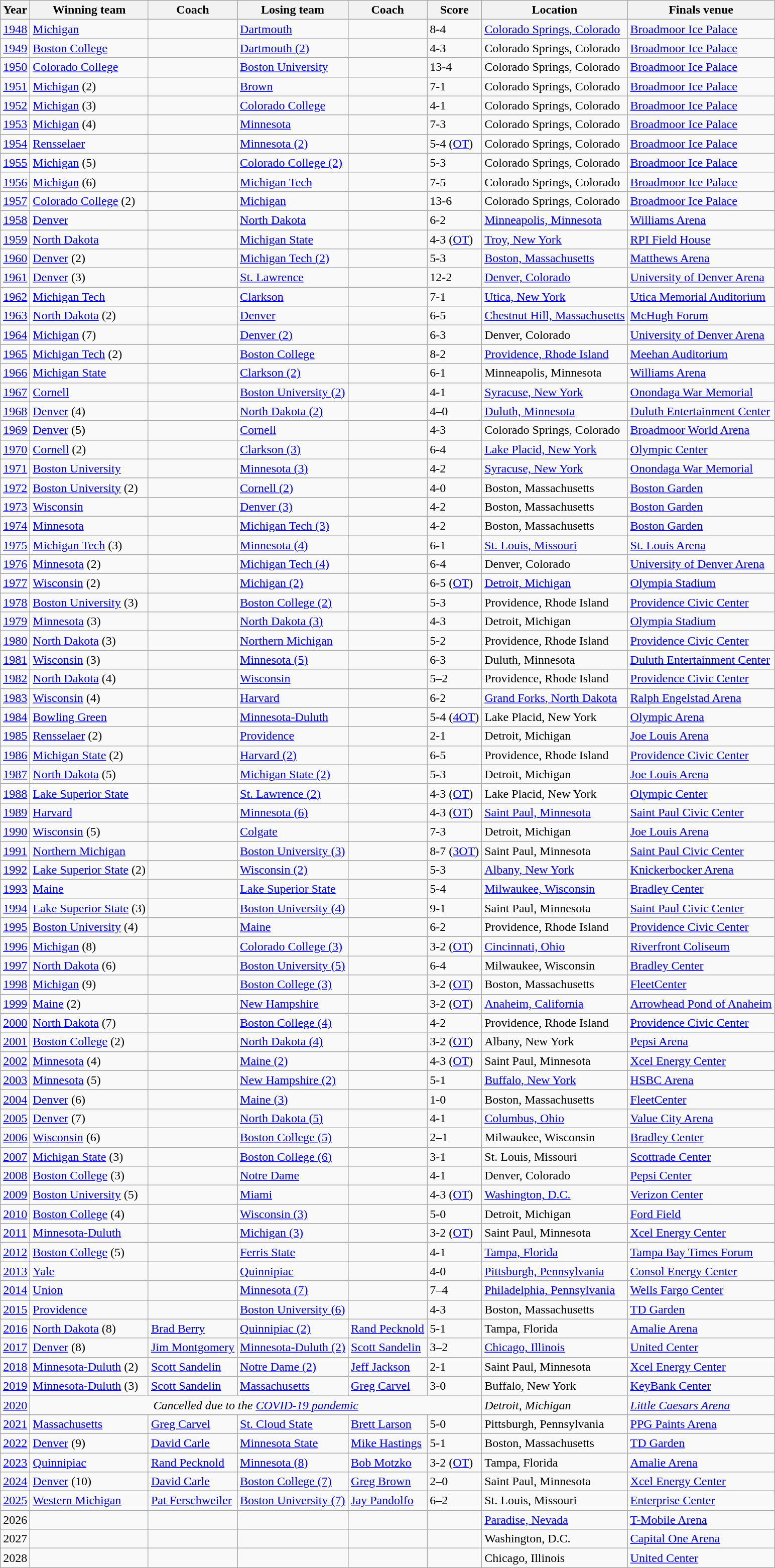<table class="wikitable sortable">
<tr>
<th>Year</th>
<th>Winning team</th>
<th>Coach</th>
<th>Losing team</th>
<th>Coach</th>
<th>Score</th>
<th>Location</th>
<th>Finals venue</th>
</tr>
<tr>
<td><a href='#'>1948</a></td>
<td><a href='#'>Michigan</a></td>
<td></td>
<td><a href='#'>Dartmouth</a></td>
<td></td>
<td>8-4</td>
<td><a href='#'>Colorado Springs, Colorado</a></td>
<td><a href='#'>Broadmoor Ice Palace</a></td>
</tr>
<tr>
<td><a href='#'>1949</a></td>
<td><a href='#'>Boston College</a></td>
<td></td>
<td><a href='#'>Dartmouth (2)</a></td>
<td></td>
<td>4-3</td>
<td>Colorado Springs, Colorado</td>
<td><a href='#'>Broadmoor Ice Palace</a></td>
</tr>
<tr>
<td><a href='#'>1950</a></td>
<td><a href='#'>Colorado College</a></td>
<td></td>
<td><a href='#'>Boston University</a></td>
<td></td>
<td>13-4</td>
<td>Colorado Springs, Colorado</td>
<td><a href='#'>Broadmoor Ice Palace</a></td>
</tr>
<tr>
<td><a href='#'>1951</a></td>
<td><a href='#'>Michigan</a> (2)</td>
<td></td>
<td><a href='#'>Brown</a></td>
<td></td>
<td>7-1</td>
<td>Colorado Springs, Colorado</td>
<td><a href='#'>Broadmoor Ice Palace</a></td>
</tr>
<tr>
<td><a href='#'>1952</a></td>
<td><a href='#'>Michigan</a> (3)</td>
<td></td>
<td><a href='#'>Colorado College</a></td>
<td></td>
<td>4-1</td>
<td>Colorado Springs, Colorado</td>
<td><a href='#'>Broadmoor Ice Palace</a></td>
</tr>
<tr>
<td><a href='#'>1953</a></td>
<td><a href='#'>Michigan</a> (4)</td>
<td></td>
<td><a href='#'>Minnesota</a></td>
<td></td>
<td>7-3</td>
<td>Colorado Springs, Colorado</td>
<td><a href='#'>Broadmoor Ice Palace</a></td>
</tr>
<tr>
<td><a href='#'>1954</a></td>
<td><a href='#'>Rensselaer</a></td>
<td></td>
<td><a href='#'>Minnesota (2)</a></td>
<td></td>
<td>5-4 (<a href='#'>OT</a>)</td>
<td>Colorado Springs, Colorado</td>
<td><a href='#'>Broadmoor Ice Palace</a></td>
</tr>
<tr>
<td><a href='#'>1955</a></td>
<td><a href='#'>Michigan</a> (5)</td>
<td></td>
<td><a href='#'>Colorado College (2)</a></td>
<td></td>
<td>5-3</td>
<td>Colorado Springs, Colorado</td>
<td><a href='#'>Broadmoor Ice Palace</a></td>
</tr>
<tr>
<td><a href='#'>1956</a></td>
<td><a href='#'>Michigan</a> (6)</td>
<td></td>
<td><a href='#'>Michigan Tech</a></td>
<td></td>
<td>7-5</td>
<td>Colorado Springs, Colorado</td>
<td><a href='#'>Broadmoor Ice Palace</a></td>
</tr>
<tr>
<td><a href='#'>1957</a></td>
<td><a href='#'>Colorado College</a> (2)</td>
<td></td>
<td><a href='#'>Michigan</a></td>
<td></td>
<td>13-6</td>
<td>Colorado Springs, Colorado</td>
<td><a href='#'>Broadmoor Ice Palace</a></td>
</tr>
<tr>
<td><a href='#'>1958</a></td>
<td><a href='#'>Denver</a></td>
<td></td>
<td><a href='#'>North Dakota</a></td>
<td></td>
<td>6-2</td>
<td><a href='#'>Minneapolis, Minnesota</a></td>
<td><a href='#'>Williams Arena</a></td>
</tr>
<tr>
<td><a href='#'>1959</a></td>
<td><a href='#'>North Dakota</a></td>
<td></td>
<td><a href='#'>Michigan State</a></td>
<td></td>
<td>4-3 (<a href='#'>OT</a>)</td>
<td><a href='#'>Troy, New York</a></td>
<td><a href='#'>RPI Field House</a></td>
</tr>
<tr>
<td><a href='#'>1960</a></td>
<td><a href='#'>Denver</a> (2)</td>
<td></td>
<td><a href='#'>Michigan Tech (2)</a></td>
<td></td>
<td>5-3</td>
<td><a href='#'>Boston, Massachusetts</a></td>
<td><a href='#'>Matthews Arena</a></td>
</tr>
<tr>
<td><a href='#'>1961</a></td>
<td><a href='#'>Denver</a> (3)</td>
<td></td>
<td><a href='#'>St. Lawrence</a></td>
<td></td>
<td>12-2</td>
<td><a href='#'>Denver, Colorado</a></td>
<td><a href='#'>University of Denver Arena</a></td>
</tr>
<tr>
<td><a href='#'>1962</a></td>
<td><a href='#'>Michigan Tech</a></td>
<td></td>
<td><a href='#'>Clarkson</a></td>
<td></td>
<td>7-1</td>
<td><a href='#'>Utica, New York</a></td>
<td><a href='#'>Utica Memorial Auditorium</a></td>
</tr>
<tr>
<td><a href='#'>1963</a></td>
<td><a href='#'>North Dakota</a> (2)</td>
<td></td>
<td><a href='#'>Denver</a></td>
<td></td>
<td>6-5</td>
<td><a href='#'>Chestnut Hill, Massachusetts</a></td>
<td><a href='#'>McHugh Forum</a></td>
</tr>
<tr>
<td><a href='#'>1964</a></td>
<td><a href='#'>Michigan</a> (7)</td>
<td></td>
<td><a href='#'>Denver (2)</a></td>
<td></td>
<td>6-3</td>
<td>Denver, Colorado</td>
<td><a href='#'>University of Denver Arena</a></td>
</tr>
<tr>
<td><a href='#'>1965</a></td>
<td><a href='#'>Michigan Tech</a> (2)</td>
<td></td>
<td><a href='#'>Boston College</a></td>
<td></td>
<td>8-2</td>
<td><a href='#'>Providence, Rhode Island</a></td>
<td><a href='#'>Meehan Auditorium</a></td>
</tr>
<tr>
<td><a href='#'>1966</a></td>
<td><a href='#'>Michigan State</a></td>
<td></td>
<td><a href='#'>Clarkson (2)</a></td>
<td></td>
<td>6-1</td>
<td>Minneapolis, Minnesota</td>
<td><a href='#'>Williams Arena</a></td>
</tr>
<tr>
<td><a href='#'>1967</a></td>
<td><a href='#'>Cornell</a></td>
<td></td>
<td><a href='#'>Boston University (2)</a></td>
<td></td>
<td>4-1</td>
<td><a href='#'>Syracuse, New York</a></td>
<td><a href='#'>Onondaga War Memorial</a></td>
</tr>
<tr>
<td><a href='#'>1968</a></td>
<td><a href='#'>Denver</a> (4)</td>
<td></td>
<td><a href='#'>North Dakota (2)</a></td>
<td></td>
<td>4–0</td>
<td><a href='#'>Duluth, Minnesota</a></td>
<td><a href='#'>Duluth Entertainment Center</a></td>
</tr>
<tr>
<td><a href='#'>1969</a></td>
<td><a href='#'>Denver</a> (5)</td>
<td></td>
<td><a href='#'>Cornell</a></td>
<td></td>
<td>4-3</td>
<td>Colorado Springs, Colorado</td>
<td><a href='#'>Broadmoor World Arena</a></td>
</tr>
<tr>
<td><a href='#'>1970</a></td>
<td><a href='#'>Cornell</a> (2)</td>
<td></td>
<td><a href='#'>Clarkson (3)</a></td>
<td></td>
<td>6-4</td>
<td><a href='#'>Lake Placid, New York</a></td>
<td><a href='#'>Olympic Center</a></td>
</tr>
<tr>
<td><a href='#'>1971</a></td>
<td><a href='#'>Boston University</a></td>
<td></td>
<td><a href='#'>Minnesota (3)</a></td>
<td></td>
<td>4-2</td>
<td><a href='#'>Syracuse, New York</a></td>
<td><a href='#'>Onondaga War Memorial</a></td>
</tr>
<tr>
<td><a href='#'>1972</a></td>
<td><a href='#'>Boston University</a> (2)</td>
<td></td>
<td><a href='#'>Cornell (2)</a></td>
<td></td>
<td>4-0</td>
<td>Boston, Massachusetts</td>
<td><a href='#'>Boston Garden</a></td>
</tr>
<tr>
<td><a href='#'>1973</a></td>
<td><a href='#'>Wisconsin</a></td>
<td></td>
<td><a href='#'>Denver (3)</a></td>
<td></td>
<td>4-2</td>
<td>Boston, Massachusetts</td>
<td><a href='#'>Boston Garden</a></td>
</tr>
<tr>
<td><a href='#'>1974</a></td>
<td><a href='#'>Minnesota</a></td>
<td></td>
<td><a href='#'>Michigan Tech (3)</a></td>
<td></td>
<td>4-2</td>
<td>Boston, Massachusetts</td>
<td><a href='#'>Boston Garden</a></td>
</tr>
<tr>
<td><a href='#'>1975</a></td>
<td><a href='#'>Michigan Tech</a> (3)</td>
<td></td>
<td><a href='#'>Minnesota (4)</a></td>
<td></td>
<td>6-1</td>
<td><a href='#'>St. Louis, Missouri</a></td>
<td><a href='#'>St. Louis Arena</a></td>
</tr>
<tr>
<td><a href='#'>1976</a></td>
<td><a href='#'>Minnesota</a> (2)</td>
<td></td>
<td><a href='#'>Michigan Tech (4)</a></td>
<td></td>
<td>6-4</td>
<td>Denver, Colorado</td>
<td><a href='#'>University of Denver Arena</a></td>
</tr>
<tr>
<td><a href='#'>1977</a></td>
<td><a href='#'>Wisconsin</a> (2)</td>
<td></td>
<td><a href='#'>Michigan (2)</a></td>
<td></td>
<td>6-5 (<a href='#'>OT</a>)</td>
<td><a href='#'>Detroit, Michigan</a></td>
<td><a href='#'>Olympia Stadium</a></td>
</tr>
<tr>
<td><a href='#'>1978</a></td>
<td><a href='#'>Boston University</a> (3)</td>
<td></td>
<td><a href='#'>Boston College (2)</a></td>
<td></td>
<td>5-3</td>
<td>Providence, Rhode Island</td>
<td><a href='#'>Providence Civic Center</a></td>
</tr>
<tr>
<td><a href='#'>1979</a></td>
<td><a href='#'>Minnesota</a> (3)</td>
<td></td>
<td><a href='#'>North Dakota (3)</a></td>
<td></td>
<td>4-3</td>
<td>Detroit, Michigan</td>
<td><a href='#'>Olympia Stadium</a></td>
</tr>
<tr>
<td><a href='#'>1980</a></td>
<td><a href='#'>North Dakota</a> (3)</td>
<td></td>
<td><a href='#'>Northern Michigan</a></td>
<td></td>
<td>5-2</td>
<td>Providence, Rhode Island</td>
<td><a href='#'>Providence Civic Center</a></td>
</tr>
<tr>
<td><a href='#'>1981</a></td>
<td><a href='#'>Wisconsin</a> (3)</td>
<td></td>
<td><a href='#'>Minnesota (5)</a></td>
<td></td>
<td>6-3</td>
<td>Duluth, Minnesota</td>
<td><a href='#'>Duluth Entertainment Center</a></td>
</tr>
<tr>
<td><a href='#'>1982</a></td>
<td><a href='#'>North Dakota</a> (4)</td>
<td></td>
<td><a href='#'>Wisconsin</a></td>
<td></td>
<td>5–2</td>
<td>Providence, Rhode Island</td>
<td><a href='#'>Providence Civic Center</a></td>
</tr>
<tr>
<td><a href='#'>1983</a></td>
<td><a href='#'>Wisconsin</a> (4)</td>
<td></td>
<td><a href='#'>Harvard</a></td>
<td></td>
<td>6-2</td>
<td><a href='#'>Grand Forks, North Dakota</a></td>
<td><a href='#'>Ralph Engelstad Arena</a></td>
</tr>
<tr>
<td><a href='#'>1984</a></td>
<td><a href='#'>Bowling Green</a></td>
<td></td>
<td><a href='#'>Minnesota-Duluth</a></td>
<td></td>
<td>5-4 (<a href='#'>4OT</a>)</td>
<td>Lake Placid, New York</td>
<td><a href='#'>Olympic Arena</a></td>
</tr>
<tr>
<td><a href='#'>1985</a></td>
<td><a href='#'>Rensselaer</a> (2)</td>
<td></td>
<td><a href='#'>Providence</a></td>
<td></td>
<td>2-1</td>
<td>Detroit, Michigan</td>
<td><a href='#'>Joe Louis Arena</a></td>
</tr>
<tr>
<td><a href='#'>1986</a></td>
<td><a href='#'>Michigan State</a> (2)</td>
<td></td>
<td><a href='#'>Harvard (2)</a></td>
<td></td>
<td>6-5</td>
<td>Providence, Rhode Island</td>
<td><a href='#'>Providence Civic Center</a></td>
</tr>
<tr>
<td><a href='#'>1987</a></td>
<td><a href='#'>North Dakota</a> (5)</td>
<td></td>
<td><a href='#'>Michigan State (2)</a></td>
<td></td>
<td>5-3</td>
<td>Detroit, Michigan</td>
<td><a href='#'>Joe Louis Arena</a></td>
</tr>
<tr>
<td><a href='#'>1988</a></td>
<td><a href='#'>Lake Superior State</a></td>
<td></td>
<td><a href='#'>St. Lawrence (2)</a></td>
<td></td>
<td>4-3 (<a href='#'>OT</a>)</td>
<td>Lake Placid, New York</td>
<td><a href='#'>Olympic Center</a></td>
</tr>
<tr>
<td><a href='#'>1989</a></td>
<td><a href='#'>Harvard</a></td>
<td></td>
<td><a href='#'>Minnesota (6)</a></td>
<td></td>
<td>4-3 (<a href='#'>OT</a>)</td>
<td><a href='#'>Saint Paul, Minnesota</a></td>
<td><a href='#'>Saint Paul Civic Center</a></td>
</tr>
<tr>
<td><a href='#'>1990</a></td>
<td><a href='#'>Wisconsin</a> (5)</td>
<td></td>
<td><a href='#'>Colgate</a></td>
<td></td>
<td>7-3</td>
<td>Detroit, Michigan</td>
<td><a href='#'>Joe Louis Arena</a></td>
</tr>
<tr>
<td><a href='#'>1991</a></td>
<td><a href='#'>Northern Michigan</a></td>
<td></td>
<td><a href='#'>Boston University (3)</a></td>
<td></td>
<td>8-7 (<a href='#'>3OT</a>)</td>
<td>Saint Paul, Minnesota</td>
<td><a href='#'>Saint Paul Civic Center</a></td>
</tr>
<tr>
<td><a href='#'>1992</a></td>
<td><a href='#'>Lake Superior State</a> (2)</td>
<td></td>
<td><a href='#'>Wisconsin (2)</a></td>
<td></td>
<td>5-3</td>
<td><a href='#'>Albany, New York</a></td>
<td><a href='#'>Knickerbocker Arena</a></td>
</tr>
<tr>
<td><a href='#'>1993</a></td>
<td><a href='#'>Maine</a></td>
<td></td>
<td><a href='#'>Lake Superior State</a></td>
<td></td>
<td>5-4</td>
<td><a href='#'>Milwaukee, Wisconsin</a></td>
<td><a href='#'>Bradley Center</a></td>
</tr>
<tr>
<td><a href='#'>1994</a></td>
<td><a href='#'>Lake Superior State</a> (3)</td>
<td></td>
<td><a href='#'>Boston University (4)</a></td>
<td></td>
<td>9-1</td>
<td>Saint Paul, Minnesota</td>
<td><a href='#'>Saint Paul Civic Center</a></td>
</tr>
<tr>
<td><a href='#'>1995</a></td>
<td><a href='#'>Boston University</a> (4)</td>
<td></td>
<td><a href='#'>Maine</a></td>
<td></td>
<td>6-2</td>
<td>Providence, Rhode Island</td>
<td><a href='#'>Providence Civic Center</a></td>
</tr>
<tr>
<td><a href='#'>1996</a></td>
<td><a href='#'>Michigan</a> (8)</td>
<td></td>
<td><a href='#'>Colorado College (3)</a></td>
<td></td>
<td>3-2 (<a href='#'>OT</a>)</td>
<td><a href='#'>Cincinnati, Ohio</a></td>
<td><a href='#'>Riverfront Coliseum</a></td>
</tr>
<tr>
<td><a href='#'>1997</a></td>
<td><a href='#'>North Dakota</a> (6)</td>
<td></td>
<td><a href='#'>Boston University (5)</a></td>
<td></td>
<td>6-4</td>
<td>Milwaukee, Wisconsin</td>
<td><a href='#'>Bradley Center</a></td>
</tr>
<tr>
<td><a href='#'>1998</a></td>
<td><a href='#'>Michigan</a> (9)</td>
<td></td>
<td><a href='#'>Boston College (3)</a></td>
<td></td>
<td>3-2 (<a href='#'>OT</a>)</td>
<td>Boston, Massachusetts</td>
<td><a href='#'>FleetCenter</a></td>
</tr>
<tr>
<td><a href='#'>1999</a></td>
<td><a href='#'>Maine</a> (2)</td>
<td></td>
<td><a href='#'>New Hampshire</a></td>
<td></td>
<td>3-2 (<a href='#'>OT</a>)</td>
<td><a href='#'>Anaheim, California</a></td>
<td><a href='#'>Arrowhead Pond of Anaheim</a></td>
</tr>
<tr>
<td><a href='#'>2000</a></td>
<td><a href='#'>North Dakota</a> (7)</td>
<td></td>
<td><a href='#'>Boston College (4)</a></td>
<td></td>
<td>4-2</td>
<td>Providence, Rhode Island</td>
<td><a href='#'>Providence Civic Center</a></td>
</tr>
<tr>
<td><a href='#'>2001</a></td>
<td><a href='#'>Boston College</a> (2)</td>
<td></td>
<td><a href='#'>North Dakota (4)</a></td>
<td></td>
<td>3-2 (<a href='#'>OT</a>)</td>
<td>Albany, New York</td>
<td><a href='#'>Pepsi Arena</a></td>
</tr>
<tr>
<td><a href='#'>2002</a></td>
<td><a href='#'>Minnesota</a> (4)</td>
<td></td>
<td><a href='#'>Maine (2)</a></td>
<td></td>
<td>4-3 (<a href='#'>OT</a>)</td>
<td>Saint Paul, Minnesota</td>
<td><a href='#'>Xcel Energy Center</a></td>
</tr>
<tr>
<td><a href='#'>2003</a></td>
<td><a href='#'>Minnesota</a> (5)</td>
<td></td>
<td><a href='#'>New Hampshire (2)</a></td>
<td></td>
<td>5-1</td>
<td><a href='#'>Buffalo, New York</a></td>
<td><a href='#'>HSBC Arena</a></td>
</tr>
<tr>
<td><a href='#'>2004</a></td>
<td><a href='#'>Denver</a> (6)</td>
<td></td>
<td><a href='#'>Maine (3)</a></td>
<td></td>
<td>1-0</td>
<td>Boston, Massachusetts</td>
<td><a href='#'>FleetCenter</a></td>
</tr>
<tr>
<td><a href='#'>2005</a></td>
<td><a href='#'>Denver</a> (7)</td>
<td></td>
<td><a href='#'>North Dakota (5)</a></td>
<td></td>
<td>4-1</td>
<td><a href='#'>Columbus, Ohio</a></td>
<td><a href='#'>Value City Arena</a></td>
</tr>
<tr>
<td><a href='#'>2006</a></td>
<td><a href='#'>Wisconsin</a> (6)</td>
<td></td>
<td><a href='#'>Boston College (5)</a></td>
<td></td>
<td>2–1</td>
<td>Milwaukee, Wisconsin</td>
<td><a href='#'>Bradley Center</a></td>
</tr>
<tr>
<td><a href='#'>2007</a></td>
<td><a href='#'>Michigan State</a> (3)</td>
<td></td>
<td><a href='#'>Boston College (6)</a></td>
<td></td>
<td>3-1</td>
<td>St. Louis, Missouri</td>
<td><a href='#'>Scottrade Center</a></td>
</tr>
<tr>
<td><a href='#'>2008</a></td>
<td><a href='#'>Boston College</a> (3)</td>
<td></td>
<td><a href='#'>Notre Dame</a></td>
<td></td>
<td>4-1</td>
<td>Denver, Colorado</td>
<td><a href='#'>Pepsi Center</a></td>
</tr>
<tr>
<td><a href='#'>2009</a></td>
<td><a href='#'>Boston University</a> (5)</td>
<td></td>
<td><a href='#'>Miami</a></td>
<td></td>
<td>4-3 (<a href='#'>OT</a>)</td>
<td><a href='#'>Washington, D.C.</a></td>
<td><a href='#'>Verizon Center</a></td>
</tr>
<tr>
<td><a href='#'>2010</a></td>
<td><a href='#'>Boston College</a> (4)</td>
<td></td>
<td><a href='#'>Wisconsin (3)</a></td>
<td></td>
<td>5-0</td>
<td>Detroit, Michigan</td>
<td><a href='#'>Ford Field</a></td>
</tr>
<tr>
<td><a href='#'>2011</a></td>
<td><a href='#'>Minnesota-Duluth</a></td>
<td></td>
<td><a href='#'>Michigan (3)</a></td>
<td></td>
<td>3-2 (<a href='#'>OT</a>)</td>
<td>Saint Paul, Minnesota</td>
<td><a href='#'>Xcel Energy Center</a></td>
</tr>
<tr>
<td><a href='#'>2012</a></td>
<td><a href='#'>Boston College</a> (5)</td>
<td></td>
<td><a href='#'>Ferris State</a></td>
<td></td>
<td>4-1</td>
<td><a href='#'>Tampa, Florida</a></td>
<td><a href='#'>Tampa Bay Times Forum</a></td>
</tr>
<tr>
<td><a href='#'>2013</a></td>
<td><a href='#'>Yale</a></td>
<td></td>
<td><a href='#'>Quinnipiac</a></td>
<td></td>
<td>4-0</td>
<td><a href='#'>Pittsburgh, Pennsylvania</a></td>
<td><a href='#'>Consol Energy Center</a></td>
</tr>
<tr>
<td><a href='#'>2014</a></td>
<td><a href='#'>Union</a></td>
<td></td>
<td><a href='#'>Minnesota (7)</a></td>
<td></td>
<td>7–4</td>
<td><a href='#'>Philadelphia, Pennsylvania</a></td>
<td><a href='#'>Wells Fargo Center</a></td>
</tr>
<tr>
<td><a href='#'>2015</a></td>
<td><a href='#'>Providence</a></td>
<td></td>
<td><a href='#'>Boston University (6)</a></td>
<td></td>
<td>4-3</td>
<td>Boston, Massachusetts</td>
<td><a href='#'>TD Garden</a></td>
</tr>
<tr>
<td><a href='#'>2016</a></td>
<td><a href='#'>North Dakota</a> (8)</td>
<td><a href='#'>Brad Berry</a></td>
<td><a href='#'>Quinnipiac (2)</a></td>
<td><a href='#'>Rand Pecknold</a></td>
<td>5-1</td>
<td>Tampa, Florida</td>
<td><a href='#'>Amalie Arena</a></td>
</tr>
<tr>
<td><a href='#'>2017</a></td>
<td><a href='#'>Denver</a> (8)</td>
<td><a href='#'>Jim Montgomery</a></td>
<td><a href='#'>Minnesota-Duluth (2)</a></td>
<td><a href='#'>Scott Sandelin</a></td>
<td>3–2</td>
<td><a href='#'>Chicago, Illinois</a></td>
<td><a href='#'>United Center</a></td>
</tr>
<tr>
<td><a href='#'>2018</a></td>
<td><a href='#'>Minnesota-Duluth</a> (2)</td>
<td><a href='#'>Scott Sandelin</a></td>
<td><a href='#'>Notre Dame (2)</a></td>
<td><a href='#'>Jeff Jackson</a></td>
<td>2-1</td>
<td>Saint Paul, Minnesota</td>
<td><a href='#'>Xcel Energy Center</a></td>
</tr>
<tr>
<td><a href='#'>2019</a></td>
<td><a href='#'>Minnesota-Duluth</a> (3)</td>
<td><a href='#'>Scott Sandelin</a></td>
<td><a href='#'>Massachusetts</a></td>
<td><a href='#'>Greg Carvel</a></td>
<td>3-0</td>
<td>Buffalo, New York</td>
<td><a href='#'>KeyBank Center</a></td>
</tr>
<tr>
<td><a href='#'>2020</a></td>
<td colspan=5 align=center><em>Cancelled due to the <a href='#'>COVID-19 pandemic</a></em></td>
<td><em>Detroit, Michigan</em></td>
<td><em><a href='#'>Little Caesars Arena</a></em></td>
</tr>
<tr>
<td><a href='#'>2021</a></td>
<td><a href='#'>Massachusetts</a></td>
<td><a href='#'>Greg Carvel</a></td>
<td><a href='#'>St. Cloud State</a></td>
<td><a href='#'>Brett Larson</a></td>
<td>5-0</td>
<td>Pittsburgh, Pennsylvania</td>
<td><a href='#'>PPG Paints Arena</a></td>
</tr>
<tr>
<td><a href='#'>2022</a></td>
<td><a href='#'>Denver</a> (9)</td>
<td><a href='#'>David Carle</a></td>
<td><a href='#'>Minnesota State</a></td>
<td><a href='#'>Mike Hastings</a></td>
<td>5-1</td>
<td>Boston, Massachusetts</td>
<td><a href='#'>TD Garden</a></td>
</tr>
<tr>
<td><a href='#'>2023</a></td>
<td><a href='#'>Quinnipiac</a></td>
<td><a href='#'>Rand Pecknold</a></td>
<td><a href='#'>Minnesota (8)</a></td>
<td><a href='#'>Bob Motzko</a></td>
<td>3-2 (<a href='#'>OT</a>)</td>
<td>Tampa, Florida</td>
<td><a href='#'>Amalie Arena</a></td>
</tr>
<tr>
<td><a href='#'>2024</a></td>
<td><a href='#'>Denver</a> (10)</td>
<td><a href='#'>David Carle</a></td>
<td><a href='#'>Boston College (7)</a></td>
<td><a href='#'>Greg Brown</a></td>
<td>2–0</td>
<td>Saint Paul, Minnesota</td>
<td><a href='#'>Xcel Energy Center</a></td>
</tr>
<tr>
<td><a href='#'>2025</a></td>
<td><a href='#'>Western Michigan</a></td>
<td><a href='#'>Pat Ferschweiler</a></td>
<td><a href='#'>Boston University (7)</a></td>
<td><a href='#'>Jay Pandolfo</a></td>
<td>6–2</td>
<td>St. Louis, Missouri</td>
<td><a href='#'>Enterprise Center</a></td>
</tr>
<tr>
<td>2026</td>
<td></td>
<td></td>
<td></td>
<td></td>
<td></td>
<td><a href='#'>Paradise, Nevada</a></td>
<td><a href='#'>T-Mobile Arena</a></td>
</tr>
<tr>
<td>2027</td>
<td></td>
<td></td>
<td></td>
<td></td>
<td></td>
<td>Washington, D.C.</td>
<td><a href='#'>Capital One Arena</a></td>
</tr>
<tr>
<td>2028</td>
<td></td>
<td></td>
<td></td>
<td></td>
<td></td>
<td>Chicago, Illinois</td>
<td><a href='#'>United Center</a></td>
</tr>
</table>
